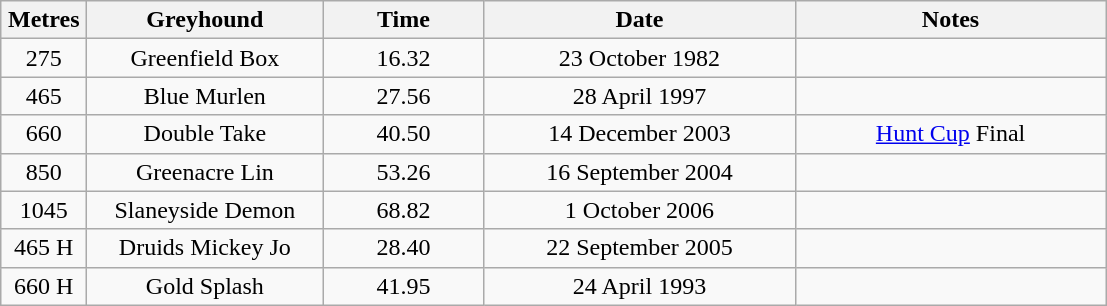<table class="wikitable" style="font-size: 100%">
<tr>
<th width=50>Metres</th>
<th width=150>Greyhound</th>
<th width=100>Time</th>
<th width=200>Date</th>
<th width=200>Notes</th>
</tr>
<tr align=center>
<td>275</td>
<td>Greenfield Box</td>
<td>16.32</td>
<td>23 October 1982</td>
<td></td>
</tr>
<tr align=center>
<td>465</td>
<td>Blue Murlen</td>
<td>27.56</td>
<td>28 April 1997</td>
<td></td>
</tr>
<tr align=center>
<td>660</td>
<td>Double Take</td>
<td>40.50</td>
<td>14 December 2003</td>
<td><a href='#'>Hunt Cup</a> Final</td>
</tr>
<tr align=center>
<td>850</td>
<td>Greenacre Lin</td>
<td>53.26</td>
<td>16 September 2004</td>
<td></td>
</tr>
<tr align=center>
<td>1045</td>
<td>Slaneyside Demon</td>
<td>68.82</td>
<td>1 October 2006</td>
<td></td>
</tr>
<tr align=center>
<td>465 H</td>
<td>Druids Mickey Jo</td>
<td>28.40</td>
<td>22 September 2005</td>
<td></td>
</tr>
<tr align=center>
<td>660 H</td>
<td>Gold Splash</td>
<td>41.95</td>
<td>24 April 1993</td>
<td></td>
</tr>
</table>
